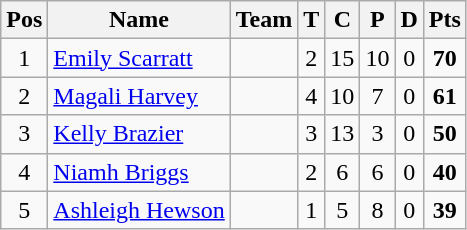<table class="wikitable" style="text-align:center">
<tr>
<th>Pos</th>
<th>Name</th>
<th>Team</th>
<th>T</th>
<th>C</th>
<th>P</th>
<th>D</th>
<th>Pts</th>
</tr>
<tr>
<td>1</td>
<td align="left"><a href='#'>Emily Scarratt</a></td>
<td align="left"></td>
<td>2</td>
<td>15</td>
<td>10</td>
<td>0</td>
<td><strong>70</strong></td>
</tr>
<tr>
<td>2</td>
<td align="left"><a href='#'>Magali Harvey</a></td>
<td align="left"></td>
<td>4</td>
<td>10</td>
<td>7</td>
<td>0</td>
<td><strong>61</strong></td>
</tr>
<tr>
<td>3</td>
<td align="left"><a href='#'>Kelly Brazier</a></td>
<td align="left"></td>
<td>3</td>
<td>13</td>
<td>3</td>
<td>0</td>
<td><strong>50</strong></td>
</tr>
<tr>
<td>4</td>
<td align="left"><a href='#'>Niamh Briggs</a></td>
<td align="left"></td>
<td>2</td>
<td>6</td>
<td>6</td>
<td>0</td>
<td><strong>40</strong></td>
</tr>
<tr>
<td>5</td>
<td align="left"><a href='#'>Ashleigh Hewson</a></td>
<td align="left"></td>
<td>1</td>
<td>5</td>
<td>8</td>
<td>0</td>
<td><strong>39</strong></td>
</tr>
</table>
